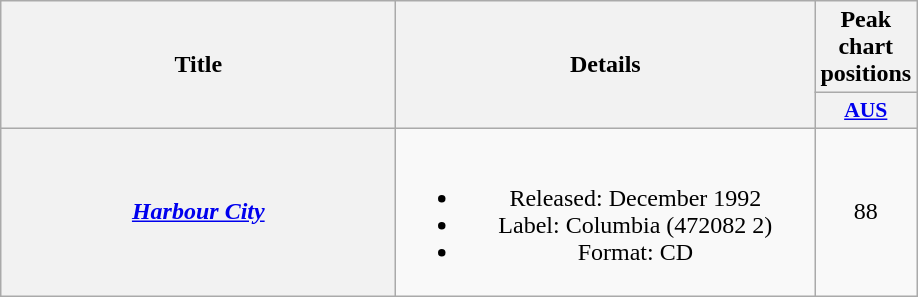<table class="wikitable plainrowheaders" style="text-align:center;" border="1">
<tr>
<th scope="col" rowspan="2" style="width:16em;">Title</th>
<th scope="col" rowspan="2" style="width:17em;">Details</th>
<th scope="col" colspan="1">Peak chart positions</th>
</tr>
<tr>
<th scope="col" style="width:3em;font-size:90%;"><a href='#'>AUS</a><br></th>
</tr>
<tr>
<th scope="row"><em><a href='#'>Harbour City</a></em></th>
<td><br><ul><li>Released: December 1992</li><li>Label: Columbia (472082 2)</li><li>Format: CD</li></ul></td>
<td>88</td>
</tr>
</table>
